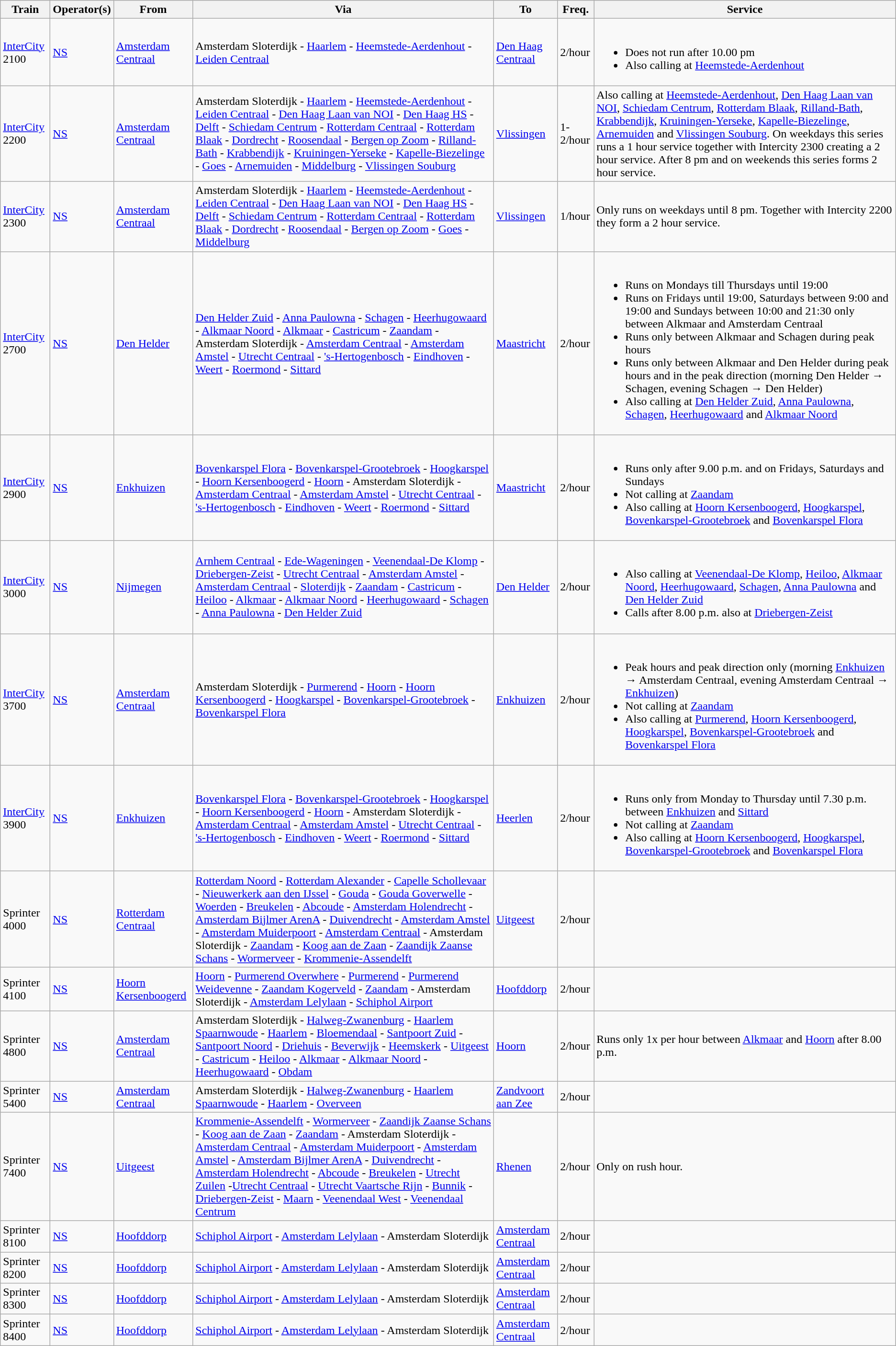<table class="wikitable">
<tr>
<th>Train</th>
<th>Operator(s)</th>
<th>From</th>
<th>Via</th>
<th>To</th>
<th>Freq.</th>
<th>Service</th>
</tr>
<tr>
<td><a href='#'>InterCity</a> 2100</td>
<td><a href='#'>NS</a></td>
<td><a href='#'>Amsterdam Centraal</a></td>
<td>Amsterdam Sloterdijk - <a href='#'>Haarlem</a> - <a href='#'>Heemstede-Aerdenhout</a> - <a href='#'>Leiden Centraal</a></td>
<td><a href='#'>Den Haag Centraal</a></td>
<td>2/hour</td>
<td><br><ul><li>Does not run after 10.00 pm</li><li>Also calling at <a href='#'>Heemstede-Aerdenhout</a></li></ul></td>
</tr>
<tr>
<td><a href='#'>InterCity</a> 2200</td>
<td><a href='#'>NS</a></td>
<td><a href='#'>Amsterdam Centraal</a></td>
<td>Amsterdam Sloterdijk - <a href='#'>Haarlem</a> - <a href='#'>Heemstede-Aerdenhout</a> - <a href='#'>Leiden Centraal</a> - <a href='#'>Den Haag Laan van NOI</a> - <a href='#'>Den Haag HS</a> - <a href='#'>Delft</a> - <a href='#'>Schiedam Centrum</a> - <a href='#'>Rotterdam Centraal</a> - <a href='#'>Rotterdam Blaak</a> - <a href='#'>Dordrecht</a> - <a href='#'>Roosendaal</a> - <a href='#'>Bergen op Zoom</a> - <a href='#'>Rilland-Bath</a> - <a href='#'>Krabbendijk</a> - <a href='#'>Kruiningen-Yerseke</a> - <a href='#'>Kapelle-Biezelinge</a> - <a href='#'>Goes</a> - <a href='#'>Arnemuiden</a> - <a href='#'>Middelburg</a> - <a href='#'>Vlissingen Souburg</a></td>
<td><a href='#'>Vlissingen</a></td>
<td>1-2/hour</td>
<td>Also calling at <a href='#'>Heemstede-Aerdenhout</a>, <a href='#'>Den Haag Laan van NOI</a>, <a href='#'>Schiedam Centrum</a>, <a href='#'>Rotterdam Blaak</a>, <a href='#'>Rilland-Bath</a>, <a href='#'>Krabbendijk</a>, <a href='#'>Kruiningen-Yerseke</a>, <a href='#'>Kapelle-Biezelinge</a>, <a href='#'>Arnemuiden</a> and <a href='#'>Vlissingen Souburg</a>. On weekdays this series runs a 1 hour service together with Intercity 2300 creating a 2 hour service. After 8 pm and on weekends this series forms 2 hour service.</td>
</tr>
<tr>
<td><a href='#'>InterCity</a> 2300</td>
<td><a href='#'>NS</a></td>
<td><a href='#'>Amsterdam Centraal</a></td>
<td>Amsterdam Sloterdijk - <a href='#'>Haarlem</a> - <a href='#'>Heemstede-Aerdenhout</a> - <a href='#'>Leiden Centraal</a> - <a href='#'>Den Haag Laan van NOI</a> - <a href='#'>Den Haag HS</a> - <a href='#'>Delft</a> - <a href='#'>Schiedam Centrum</a> - <a href='#'>Rotterdam Centraal</a> - <a href='#'>Rotterdam Blaak</a> - <a href='#'>Dordrecht</a> - <a href='#'>Roosendaal</a> - <a href='#'>Bergen op Zoom</a> - <a href='#'>Goes</a> - <a href='#'>Middelburg</a></td>
<td><a href='#'>Vlissingen</a></td>
<td>1/hour</td>
<td>Only runs on weekdays until 8 pm. Together with Intercity 2200 they form a 2 hour service.</td>
</tr>
<tr>
<td><a href='#'>InterCity</a> 2700</td>
<td><a href='#'>NS</a></td>
<td><a href='#'>Den Helder</a></td>
<td><a href='#'>Den Helder Zuid</a> - <a href='#'>Anna Paulowna</a> - <a href='#'>Schagen</a> - <a href='#'>Heerhugowaard</a> - <a href='#'>Alkmaar Noord</a> - <a href='#'>Alkmaar</a> - <a href='#'>Castricum</a> - <a href='#'>Zaandam</a> - Amsterdam Sloterdijk - <a href='#'>Amsterdam Centraal</a> - <a href='#'>Amsterdam Amstel</a> - <a href='#'>Utrecht Centraal</a> - <a href='#'>'s-Hertogenbosch</a> - <a href='#'>Eindhoven</a> - <a href='#'>Weert</a> - <a href='#'>Roermond</a> - <a href='#'>Sittard</a></td>
<td><a href='#'>Maastricht</a></td>
<td>2/hour</td>
<td><br><ul><li>Runs on Mondays till Thursdays until 19:00</li><li>Runs on Fridays until 19:00, Saturdays between 9:00 and 19:00 and Sundays between 10:00 and 21:30 only between Alkmaar and Amsterdam Centraal</li><li>Runs only between Alkmaar and Schagen during peak hours</li><li>Runs only between Alkmaar and Den Helder during peak hours and in the peak direction (morning Den Helder → Schagen, evening Schagen → Den Helder)</li><li>Also calling at <a href='#'>Den Helder Zuid</a>, <a href='#'>Anna Paulowna</a>, <a href='#'>Schagen</a>, <a href='#'>Heerhugowaard</a> and <a href='#'>Alkmaar Noord</a></li></ul></td>
</tr>
<tr>
<td><a href='#'>InterCity</a> 2900</td>
<td><a href='#'>NS</a></td>
<td><a href='#'>Enkhuizen</a></td>
<td><a href='#'>Bovenkarspel Flora</a> - <a href='#'>Bovenkarspel-Grootebroek</a> - <a href='#'>Hoogkarspel</a> - <a href='#'>Hoorn Kersenboogerd</a> - <a href='#'>Hoorn</a> - Amsterdam Sloterdijk - <a href='#'>Amsterdam Centraal</a> - <a href='#'>Amsterdam Amstel</a> - <a href='#'>Utrecht Centraal</a> - <a href='#'>'s-Hertogenbosch</a> - <a href='#'>Eindhoven</a> - <a href='#'>Weert</a> - <a href='#'>Roermond</a> - <a href='#'>Sittard</a></td>
<td><a href='#'>Maastricht</a></td>
<td>2/hour</td>
<td><br><ul><li>Runs only after 9.00 p.m. and on Fridays, Saturdays and Sundays</li><li>Not calling at <a href='#'>Zaandam</a></li><li>Also calling at <a href='#'>Hoorn Kersenboogerd</a>, <a href='#'>Hoogkarspel</a>, <a href='#'>Bovenkarspel-Grootebroek</a> and <a href='#'>Bovenkarspel Flora</a></li></ul></td>
</tr>
<tr>
<td><a href='#'>InterCity</a> 3000</td>
<td><a href='#'>NS</a></td>
<td><a href='#'>Nijmegen</a></td>
<td><a href='#'>Arnhem Centraal</a> - <a href='#'>Ede-Wageningen</a> - <a href='#'>Veenendaal-De Klomp</a> - <a href='#'>Driebergen-Zeist</a> - <a href='#'>Utrecht Centraal</a> - <a href='#'>Amsterdam Amstel</a> - <a href='#'>Amsterdam Centraal</a> - <a href='#'>Sloterdijk</a> - <a href='#'>Zaandam</a> - <a href='#'>Castricum</a> - <a href='#'>Heiloo</a> - <a href='#'>Alkmaar</a> - <a href='#'>Alkmaar Noord</a> - <a href='#'>Heerhugowaard</a> - <a href='#'>Schagen</a> - <a href='#'>Anna Paulowna</a> - <a href='#'>Den Helder Zuid</a></td>
<td><a href='#'>Den Helder</a></td>
<td>2/hour</td>
<td><br><ul><li>Also calling at <a href='#'>Veenendaal-De Klomp</a>, <a href='#'>Heiloo</a>, <a href='#'>Alkmaar Noord</a>, <a href='#'>Heerhugowaard</a>, <a href='#'>Schagen</a>, <a href='#'>Anna Paulowna</a> and <a href='#'>Den Helder Zuid</a></li><li>Calls after 8.00 p.m. also at <a href='#'>Driebergen-Zeist</a></li></ul></td>
</tr>
<tr>
<td><a href='#'>InterCity</a> 3700</td>
<td><a href='#'>NS</a></td>
<td><a href='#'>Amsterdam Centraal</a></td>
<td>Amsterdam Sloterdijk - <a href='#'>Purmerend</a> - <a href='#'>Hoorn</a> - <a href='#'>Hoorn Kersenboogerd</a> - <a href='#'>Hoogkarspel</a> - <a href='#'>Bovenkarspel-Grootebroek</a> - <a href='#'>Bovenkarspel Flora</a></td>
<td><a href='#'>Enkhuizen</a></td>
<td>2/hour</td>
<td><br><ul><li>Peak hours and peak direction only (morning <a href='#'>Enkhuizen</a> → Amsterdam Centraal, evening Amsterdam Centraal → <a href='#'>Enkhuizen</a>)</li><li>Not calling at <a href='#'>Zaandam</a></li><li>Also calling at <a href='#'>Purmerend</a>, <a href='#'>Hoorn Kersenboogerd</a>, <a href='#'>Hoogkarspel</a>, <a href='#'>Bovenkarspel-Grootebroek</a> and <a href='#'>Bovenkarspel Flora</a></li></ul></td>
</tr>
<tr>
<td><a href='#'>InterCity</a> 3900</td>
<td><a href='#'>NS</a></td>
<td><a href='#'>Enkhuizen</a></td>
<td><a href='#'>Bovenkarspel Flora</a> - <a href='#'>Bovenkarspel-Grootebroek</a> - <a href='#'>Hoogkarspel</a> - <a href='#'>Hoorn Kersenboogerd</a> - <a href='#'>Hoorn</a> - Amsterdam Sloterdijk - <a href='#'>Amsterdam Centraal</a> - <a href='#'>Amsterdam Amstel</a> - <a href='#'>Utrecht Centraal</a> - <a href='#'>'s-Hertogenbosch</a> - <a href='#'>Eindhoven</a> - <a href='#'>Weert</a> - <a href='#'>Roermond</a> - <a href='#'>Sittard</a></td>
<td><a href='#'>Heerlen</a></td>
<td>2/hour</td>
<td><br><ul><li>Runs only from Monday to Thursday until 7.30 p.m. between <a href='#'>Enkhuizen</a> and <a href='#'>Sittard</a></li><li>Not calling at <a href='#'>Zaandam</a></li><li>Also calling at <a href='#'>Hoorn Kersenboogerd</a>, <a href='#'>Hoogkarspel</a>, <a href='#'>Bovenkarspel-Grootebroek</a> and <a href='#'>Bovenkarspel Flora</a></li></ul></td>
</tr>
<tr>
<td>Sprinter 4000</td>
<td><a href='#'>NS</a></td>
<td><a href='#'>Rotterdam Centraal</a></td>
<td><a href='#'>Rotterdam Noord</a> - <a href='#'>Rotterdam Alexander</a> - <a href='#'>Capelle Schollevaar</a> - <a href='#'>Nieuwerkerk aan den IJssel</a> - <a href='#'>Gouda</a> - <a href='#'>Gouda Goverwelle</a> - <a href='#'>Woerden</a> - <a href='#'>Breukelen</a> - <a href='#'>Abcoude</a> - <a href='#'>Amsterdam Holendrecht</a> - <a href='#'>Amsterdam Bijlmer ArenA</a> - <a href='#'>Duivendrecht</a> - <a href='#'>Amsterdam Amstel</a> - <a href='#'>Amsterdam Muiderpoort</a> - <a href='#'>Amsterdam Centraal</a> - Amsterdam Sloterdijk - <a href='#'>Zaandam</a> - <a href='#'>Koog aan de Zaan</a> - <a href='#'>Zaandijk Zaanse Schans</a> - <a href='#'>Wormerveer</a> - <a href='#'>Krommenie-Assendelft</a></td>
<td><a href='#'>Uitgeest</a></td>
<td>2/hour</td>
<td></td>
</tr>
<tr>
<td>Sprinter 4100</td>
<td><a href='#'>NS</a></td>
<td><a href='#'>Hoorn Kersenboogerd</a></td>
<td><a href='#'>Hoorn</a> - <a href='#'>Purmerend Overwhere</a> - <a href='#'>Purmerend</a> - <a href='#'>Purmerend Weidevenne</a> - <a href='#'>Zaandam Kogerveld</a> - <a href='#'>Zaandam</a> - Amsterdam Sloterdijk - <a href='#'>Amsterdam Lelylaan</a> - <a href='#'>Schiphol Airport</a></td>
<td><a href='#'>Hoofddorp</a></td>
<td>2/hour</td>
<td></td>
</tr>
<tr>
<td>Sprinter 4800</td>
<td><a href='#'>NS</a></td>
<td><a href='#'>Amsterdam Centraal</a></td>
<td>Amsterdam Sloterdijk - <a href='#'>Halweg-Zwanenburg</a> - <a href='#'>Haarlem Spaarnwoude</a> - <a href='#'>Haarlem</a> - <a href='#'>Bloemendaal</a> - <a href='#'>Santpoort Zuid</a> - <a href='#'>Santpoort Noord</a> - <a href='#'>Driehuis</a> - <a href='#'>Beverwijk</a> - <a href='#'>Heemskerk</a> - <a href='#'>Uitgeest</a> - <a href='#'>Castricum</a> - <a href='#'>Heiloo</a> - <a href='#'>Alkmaar</a> - <a href='#'>Alkmaar Noord</a> - <a href='#'>Heerhugowaard</a> - <a href='#'>Obdam</a></td>
<td><a href='#'>Hoorn</a></td>
<td>2/hour</td>
<td>Runs only 1x per hour between <a href='#'>Alkmaar</a> and <a href='#'>Hoorn</a> after 8.00 p.m.</td>
</tr>
<tr>
<td>Sprinter 5400</td>
<td><a href='#'>NS</a></td>
<td><a href='#'>Amsterdam Centraal</a></td>
<td>Amsterdam Sloterdijk - <a href='#'>Halweg-Zwanenburg</a> - <a href='#'>Haarlem Spaarnwoude</a> - <a href='#'>Haarlem</a> - <a href='#'>Overveen</a></td>
<td><a href='#'>Zandvoort aan Zee</a></td>
<td>2/hour</td>
<td></td>
</tr>
<tr>
<td>Sprinter 7400</td>
<td><a href='#'>NS</a></td>
<td><a href='#'>Uitgeest</a></td>
<td><a href='#'>Krommenie-Assendelft</a> - <a href='#'>Wormerveer</a> - <a href='#'>Zaandijk Zaanse Schans</a>  - <a href='#'>Koog aan de Zaan</a> - <a href='#'>Zaandam</a> - Amsterdam Sloterdijk - <a href='#'>Amsterdam Centraal</a> - <a href='#'>Amsterdam Muiderpoort</a> - <a href='#'>Amsterdam Amstel</a> - <a href='#'>Amsterdam Bijlmer ArenA</a> - <a href='#'>Duivendrecht</a> - <a href='#'>Amsterdam Holendrecht</a> - <a href='#'>Abcoude</a> - <a href='#'>Breukelen</a> - <a href='#'>Utrecht Zuilen</a> -<a href='#'>Utrecht Centraal</a> - <a href='#'>Utrecht Vaartsche Rijn</a> - <a href='#'>Bunnik</a> - <a href='#'>Driebergen-Zeist</a> - <a href='#'>Maarn</a> - <a href='#'>Veenendaal West</a> - <a href='#'>Veenendaal Centrum</a></td>
<td><a href='#'>Rhenen</a></td>
<td>2/hour</td>
<td>Only on rush hour.</td>
</tr>
<tr>
<td>Sprinter 8100</td>
<td><a href='#'>NS</a></td>
<td><a href='#'>Hoofddorp</a></td>
<td><a href='#'>Schiphol Airport</a> - <a href='#'>Amsterdam Lelylaan</a> - Amsterdam Sloterdijk</td>
<td><a href='#'>Amsterdam Centraal</a></td>
<td>2/hour</td>
<td></td>
</tr>
<tr>
<td>Sprinter 8200</td>
<td><a href='#'>NS</a></td>
<td><a href='#'>Hoofddorp</a></td>
<td><a href='#'>Schiphol Airport</a> - <a href='#'>Amsterdam Lelylaan</a> - Amsterdam Sloterdijk</td>
<td><a href='#'>Amsterdam Centraal</a></td>
<td>2/hour</td>
<td></td>
</tr>
<tr>
<td>Sprinter 8300</td>
<td><a href='#'>NS</a></td>
<td><a href='#'>Hoofddorp</a></td>
<td><a href='#'>Schiphol Airport</a> - <a href='#'>Amsterdam Lelylaan</a> - Amsterdam Sloterdijk</td>
<td><a href='#'>Amsterdam Centraal</a></td>
<td>2/hour</td>
<td></td>
</tr>
<tr>
<td>Sprinter 8400</td>
<td><a href='#'>NS</a></td>
<td><a href='#'>Hoofddorp</a></td>
<td><a href='#'>Schiphol Airport</a> - <a href='#'>Amsterdam Lelylaan</a> - Amsterdam Sloterdijk</td>
<td><a href='#'>Amsterdam Centraal</a></td>
<td>2/hour</td>
<td></td>
</tr>
</table>
